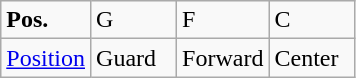<table class="wikitable">
<tr>
<td width="50"><strong>Pos.</strong></td>
<td width="50">G</td>
<td width="50">F</td>
<td width="50">C</td>
</tr>
<tr>
<td><a href='#'>Position</a></td>
<td>Guard</td>
<td>Forward</td>
<td>Center</td>
</tr>
</table>
